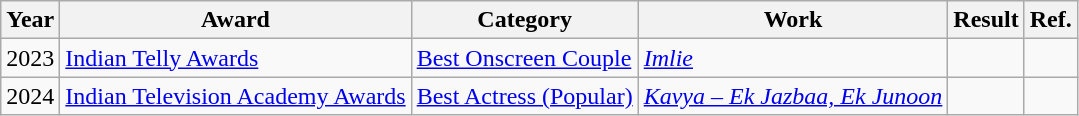<table class="wikitable sortable">
<tr>
<th>Year</th>
<th>Award</th>
<th>Category</th>
<th>Work</th>
<th>Result</th>
<th>Ref.</th>
</tr>
<tr>
<td>2023</td>
<td><a href='#'>Indian Telly Awards</a></td>
<td><a href='#'>Best Onscreen Couple</a></td>
<td><em><a href='#'>Imlie</a></em></td>
<td></td>
<td></td>
</tr>
<tr>
<td>2024</td>
<td><a href='#'>Indian Television Academy Awards</a></td>
<td><a href='#'>Best Actress (Popular)</a></td>
<td><em><a href='#'>Kavya – Ek Jazbaa, Ek Junoon</a></em></td>
<td></td>
<td></td>
</tr>
</table>
